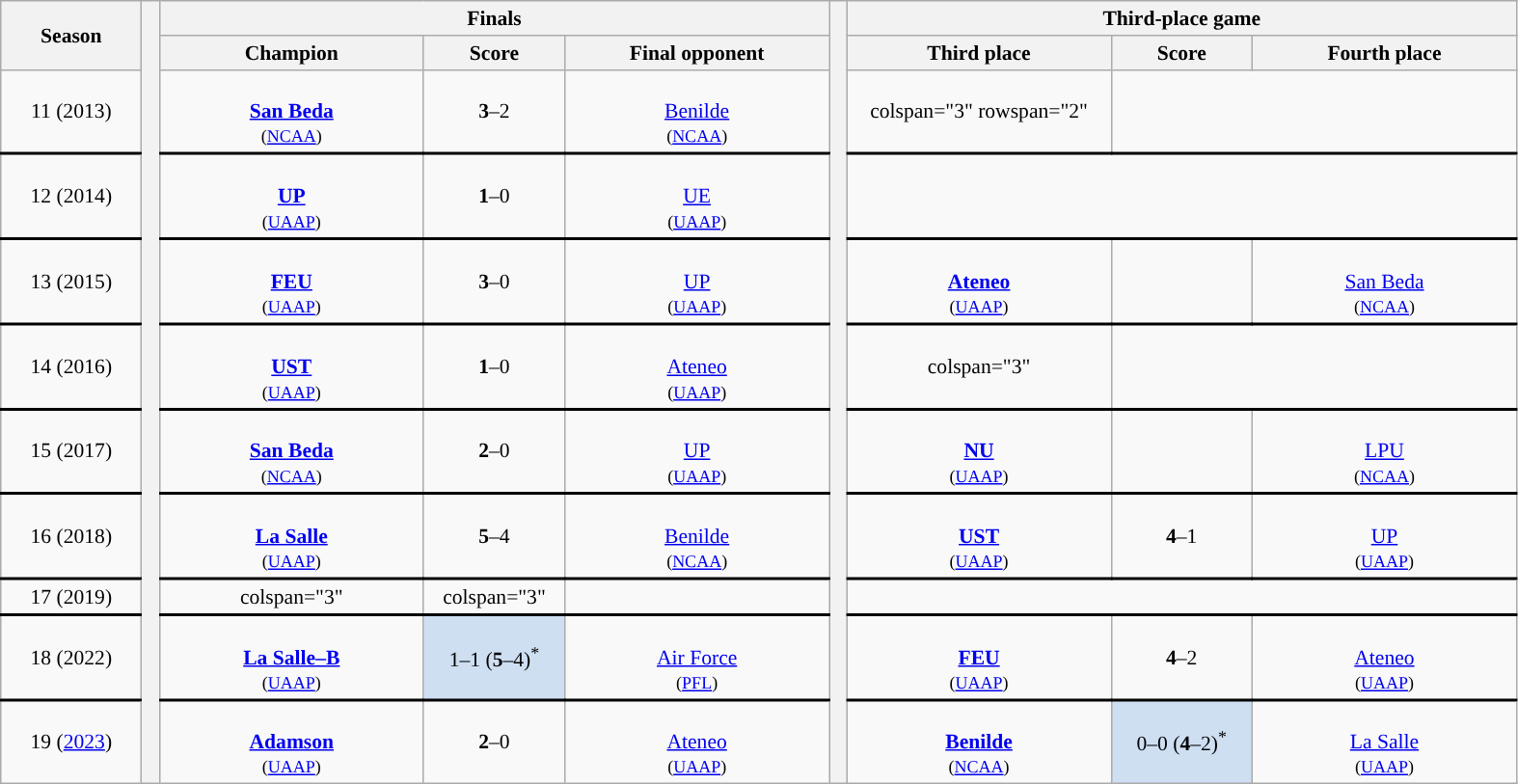<table class="wikitable" style="text-align:center; font-size:90%;" cellpadding="3" cellspacing="0">
<tr>
<th width=8% rowspan=2>Season</th>
<th width=1% rowspan=11></th>
<th colspan=3>Finals</th>
<th width=1% rowspan=11></th>
<th colspan=3>Third-place game</th>
</tr>
<tr>
<th width=15%>Champion</th>
<th width=8%>Score</th>
<th width=15%>Final opponent</th>
<th width=15%>Third place</th>
<th width=8%>Score</th>
<th width=15%>Fourth place</th>
</tr>
<tr>
<td>11 (2013)</td>
<td><br><strong><a href='#'>San Beda</a></strong><br><small>(<a href='#'>NCAA</a>)</small></td>
<td><strong>3</strong>–2</td>
<td><br><a href='#'>Benilde</a><br><small>(<a href='#'>NCAA</a>)</small></td>
<td>colspan="3" rowspan="2" </td>
</tr>
<tr style="border-top:2px solid black;">
<td>12 (2014)</td>
<td><br><strong><a href='#'>UP</a></strong><br><small>(<a href='#'>UAAP</a>)</small></td>
<td><strong>1</strong>–0</td>
<td><br><a href='#'>UE</a><br><small>(<a href='#'>UAAP</a>)</small></td>
</tr>
<tr style="border-top:2px solid black;">
<td>13 (2015)</td>
<td><br><strong><a href='#'>FEU</a></strong><br><small>(<a href='#'>UAAP</a>)</small></td>
<td><strong>3</strong>–0</td>
<td><br><a href='#'>UP</a><br><small>(<a href='#'>UAAP</a>)</small></td>
<td><br><strong><a href='#'>Ateneo</a></strong><br><small>(<a href='#'>UAAP</a>)</small></td>
<td></td>
<td><br><a href='#'>San Beda</a><br><small>(<a href='#'>NCAA</a>)</small></td>
</tr>
<tr style="border-top:2px solid black;">
<td>14 (2016)</td>
<td><br><strong><a href='#'>UST</a></strong><br><small>(<a href='#'>UAAP</a>)</small></td>
<td><strong>1</strong>–0</td>
<td><br><a href='#'>Ateneo</a><br><small>(<a href='#'>UAAP</a>)</small></td>
<td>colspan="3" </td>
</tr>
<tr style="border-top:2px solid black;">
<td>15 (2017)</td>
<td><br><strong><a href='#'>San Beda</a></strong><br><small>(<a href='#'>NCAA</a>)</small></td>
<td><strong>2</strong>–0</td>
<td><br><a href='#'>UP</a><br><small>(<a href='#'>UAAP</a>)</small></td>
<td><br><strong><a href='#'>NU</a></strong><br><small>(<a href='#'>UAAP</a>)</small></td>
<td></td>
<td><br><a href='#'>LPU</a><br><small> (<a href='#'>NCAA</a>)</small></td>
</tr>
<tr style="border-top:2px solid black;">
<td>16 (2018)</td>
<td><br><strong><a href='#'>La Salle</a></strong><br><small>(<a href='#'>UAAP</a>)</small></td>
<td><strong>5</strong>–4</td>
<td><br><a href='#'>Benilde</a><br><small>(<a href='#'>NCAA</a>)</small></td>
<td><br><strong><a href='#'>UST</a></strong><br><small>(<a href='#'>UAAP</a>)</small></td>
<td><strong>4</strong>–1</td>
<td><br><a href='#'>UP</a><br><small>(<a href='#'>UAAP</a>)</small></td>
</tr>
<tr style="border-top:2px solid black;">
<td>17 (2019)</td>
<td>colspan="3" </td>
<td>colspan="3" </td>
</tr>
<tr style="border-top:2px solid black;">
<td>18 (2022)</td>
<td><br><strong><a href='#'>La Salle–B</a></strong><br><small>(<a href='#'>UAAP</a>)</small></td>
<td align=center bgcolor=#cedff2>1–1 (<strong>5</strong>–4)<sup>*</sup></td>
<td><br><a href='#'>Air Force</a><br><small>(<a href='#'>PFL</a>)</small></td>
<td><br><strong><a href='#'>FEU</a></strong><br><small>(<a href='#'>UAAP</a>)</small></td>
<td><strong>4</strong>–2</td>
<td><br><a href='#'>Ateneo</a><br><small>(<a href='#'>UAAP</a>)</small></td>
</tr>
<tr style="border-top:2px solid black;">
<td>19 (<a href='#'>2023</a>)</td>
<td><br><strong><a href='#'>Adamson</a></strong><br><small>(<a href='#'>UAAP</a>)</small></td>
<td><strong>2</strong>–0</td>
<td><br><a href='#'>Ateneo</a><br><small>(<a href='#'>UAAP</a>)</small></td>
<td><br><strong><a href='#'>Benilde</a></strong><br><small>(<a href='#'>NCAA</a>)</small></td>
<td align=center bgcolor=#cedff2>0–0 (<strong>4</strong>–2)<sup>*</sup></td>
<td><br><a href='#'>La Salle</a><br><small>(<a href='#'>UAAP</a>)</small></td>
</tr>
</table>
